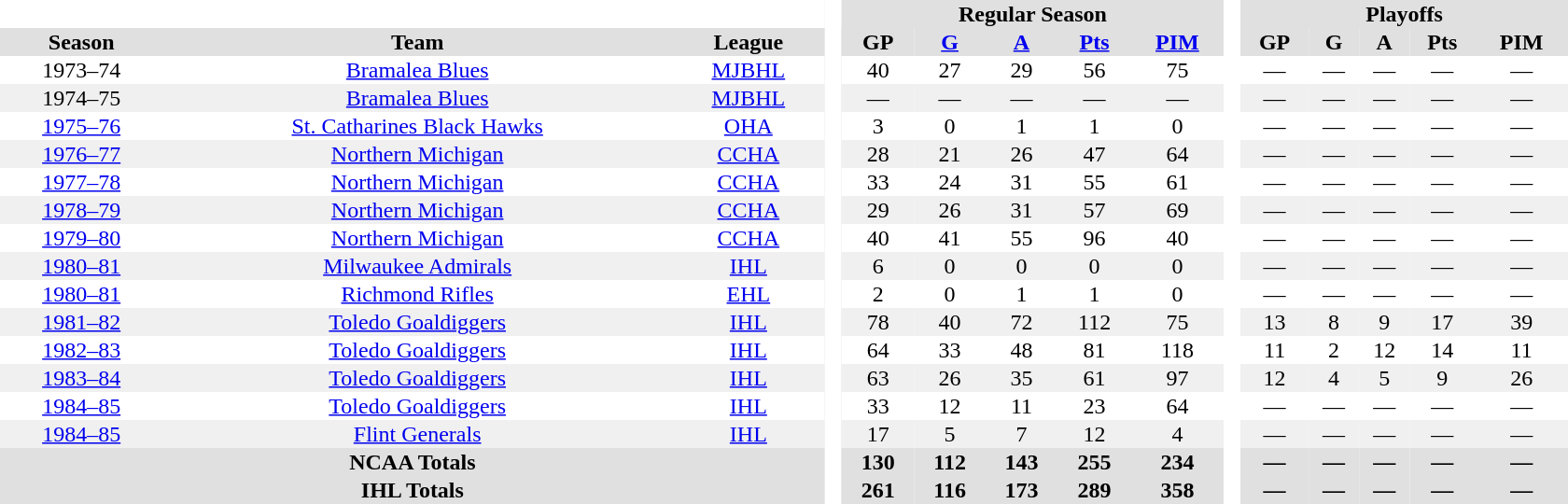<table border="0" cellpadding="1" cellspacing="0" style="text-align:center; width:70em">
<tr bgcolor="#e0e0e0">
<th colspan="3"  bgcolor="#ffffff"> </th>
<th rowspan="99" bgcolor="#ffffff"> </th>
<th colspan="5">Regular Season</th>
<th rowspan="99" bgcolor="#ffffff"> </th>
<th colspan="5">Playoffs</th>
</tr>
<tr bgcolor="#e0e0e0">
<th>Season</th>
<th>Team</th>
<th>League</th>
<th>GP</th>
<th><a href='#'>G</a></th>
<th><a href='#'>A</a></th>
<th><a href='#'>Pts</a></th>
<th><a href='#'>PIM</a></th>
<th>GP</th>
<th>G</th>
<th>A</th>
<th>Pts</th>
<th>PIM</th>
</tr>
<tr>
<td>1973–74</td>
<td><a href='#'>Bramalea Blues</a></td>
<td><a href='#'>MJBHL</a></td>
<td>40</td>
<td>27</td>
<td>29</td>
<td>56</td>
<td>75</td>
<td>—</td>
<td>—</td>
<td>—</td>
<td>—</td>
<td>—</td>
</tr>
<tr bgcolor=f0f0f0>
<td>1974–75</td>
<td><a href='#'>Bramalea Blues</a></td>
<td><a href='#'>MJBHL</a></td>
<td>—</td>
<td>—</td>
<td>—</td>
<td>—</td>
<td>—</td>
<td>—</td>
<td>—</td>
<td>—</td>
<td>—</td>
<td>—</td>
</tr>
<tr>
<td><a href='#'>1975–76</a></td>
<td><a href='#'>St. Catharines Black Hawks</a></td>
<td><a href='#'>OHA</a></td>
<td>3</td>
<td>0</td>
<td>1</td>
<td>1</td>
<td>0</td>
<td>—</td>
<td>—</td>
<td>—</td>
<td>—</td>
<td>—</td>
</tr>
<tr bgcolor=f0f0f0>
<td><a href='#'>1976–77</a></td>
<td><a href='#'>Northern Michigan</a></td>
<td><a href='#'>CCHA</a></td>
<td>28</td>
<td>21</td>
<td>26</td>
<td>47</td>
<td>64</td>
<td>—</td>
<td>—</td>
<td>—</td>
<td>—</td>
<td>—</td>
</tr>
<tr>
<td><a href='#'>1977–78</a></td>
<td><a href='#'>Northern Michigan</a></td>
<td><a href='#'>CCHA</a></td>
<td>33</td>
<td>24</td>
<td>31</td>
<td>55</td>
<td>61</td>
<td>—</td>
<td>—</td>
<td>—</td>
<td>—</td>
<td>—</td>
</tr>
<tr bgcolor=f0f0f0>
<td><a href='#'>1978–79</a></td>
<td><a href='#'>Northern Michigan</a></td>
<td><a href='#'>CCHA</a></td>
<td>29</td>
<td>26</td>
<td>31</td>
<td>57</td>
<td>69</td>
<td>—</td>
<td>—</td>
<td>—</td>
<td>—</td>
<td>—</td>
</tr>
<tr>
<td><a href='#'>1979–80</a></td>
<td><a href='#'>Northern Michigan</a></td>
<td><a href='#'>CCHA</a></td>
<td>40</td>
<td>41</td>
<td>55</td>
<td>96</td>
<td>40</td>
<td>—</td>
<td>—</td>
<td>—</td>
<td>—</td>
<td>—</td>
</tr>
<tr bgcolor=f0f0f0>
<td><a href='#'>1980–81</a></td>
<td><a href='#'>Milwaukee Admirals</a></td>
<td><a href='#'>IHL</a></td>
<td>6</td>
<td>0</td>
<td>0</td>
<td>0</td>
<td>0</td>
<td>—</td>
<td>—</td>
<td>—</td>
<td>—</td>
<td>—</td>
</tr>
<tr>
<td><a href='#'>1980–81</a></td>
<td><a href='#'>Richmond Rifles</a></td>
<td><a href='#'>EHL</a></td>
<td>2</td>
<td>0</td>
<td>1</td>
<td>1</td>
<td>0</td>
<td>—</td>
<td>—</td>
<td>—</td>
<td>—</td>
<td>—</td>
</tr>
<tr bgcolor=f0f0f0>
<td><a href='#'>1981–82</a></td>
<td><a href='#'>Toledo Goaldiggers</a></td>
<td><a href='#'>IHL</a></td>
<td>78</td>
<td>40</td>
<td>72</td>
<td>112</td>
<td>75</td>
<td>13</td>
<td>8</td>
<td>9</td>
<td>17</td>
<td>39</td>
</tr>
<tr>
<td><a href='#'>1982–83</a></td>
<td><a href='#'>Toledo Goaldiggers</a></td>
<td><a href='#'>IHL</a></td>
<td>64</td>
<td>33</td>
<td>48</td>
<td>81</td>
<td>118</td>
<td>11</td>
<td>2</td>
<td>12</td>
<td>14</td>
<td>11</td>
</tr>
<tr bgcolor=f0f0f0>
<td><a href='#'>1983–84</a></td>
<td><a href='#'>Toledo Goaldiggers</a></td>
<td><a href='#'>IHL</a></td>
<td>63</td>
<td>26</td>
<td>35</td>
<td>61</td>
<td>97</td>
<td>12</td>
<td>4</td>
<td>5</td>
<td>9</td>
<td>26</td>
</tr>
<tr>
<td><a href='#'>1984–85</a></td>
<td><a href='#'>Toledo Goaldiggers</a></td>
<td><a href='#'>IHL</a></td>
<td>33</td>
<td>12</td>
<td>11</td>
<td>23</td>
<td>64</td>
<td>—</td>
<td>—</td>
<td>—</td>
<td>—</td>
<td>—</td>
</tr>
<tr bgcolor=f0f0f0>
<td><a href='#'>1984–85</a></td>
<td><a href='#'>Flint Generals</a></td>
<td><a href='#'>IHL</a></td>
<td>17</td>
<td>5</td>
<td>7</td>
<td>12</td>
<td>4</td>
<td>—</td>
<td>—</td>
<td>—</td>
<td>—</td>
<td>—</td>
</tr>
<tr bgcolor="#e0e0e0">
<th colspan="3">NCAA Totals</th>
<th>130</th>
<th>112</th>
<th>143</th>
<th>255</th>
<th>234</th>
<th>—</th>
<th>—</th>
<th>—</th>
<th>—</th>
<th>—</th>
</tr>
<tr bgcolor="#e0e0e0">
<th colspan="3">IHL Totals</th>
<th>261</th>
<th>116</th>
<th>173</th>
<th>289</th>
<th>358</th>
<th>—</th>
<th>—</th>
<th>—</th>
<th>—</th>
<th>—</th>
</tr>
</table>
